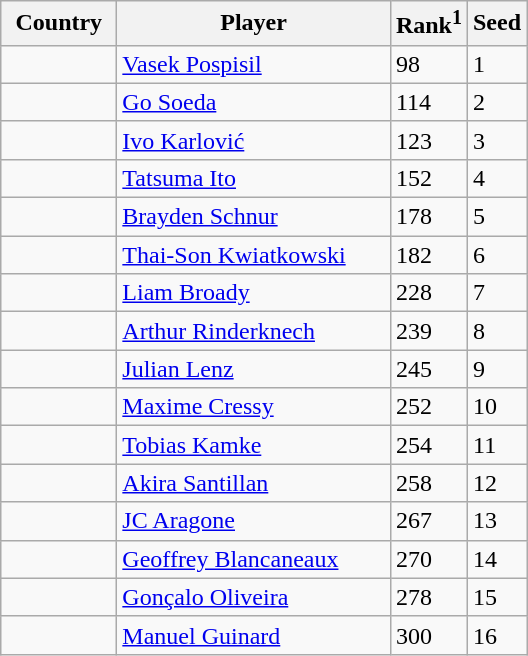<table class="sortable wikitable">
<tr>
<th width="70">Country</th>
<th width="175">Player</th>
<th>Rank<sup>1</sup></th>
<th>Seed</th>
</tr>
<tr>
<td></td>
<td><a href='#'>Vasek Pospisil</a></td>
<td>98</td>
<td>1</td>
</tr>
<tr>
<td></td>
<td><a href='#'>Go Soeda</a></td>
<td>114</td>
<td>2</td>
</tr>
<tr>
<td></td>
<td><a href='#'>Ivo Karlović</a></td>
<td>123</td>
<td>3</td>
</tr>
<tr>
<td></td>
<td><a href='#'>Tatsuma Ito</a></td>
<td>152</td>
<td>4</td>
</tr>
<tr>
<td></td>
<td><a href='#'>Brayden Schnur</a></td>
<td>178</td>
<td>5</td>
</tr>
<tr>
<td></td>
<td><a href='#'>Thai-Son Kwiatkowski</a></td>
<td>182</td>
<td>6</td>
</tr>
<tr>
<td></td>
<td><a href='#'>Liam Broady</a></td>
<td>228</td>
<td>7</td>
</tr>
<tr>
<td></td>
<td><a href='#'>Arthur Rinderknech</a></td>
<td>239</td>
<td>8</td>
</tr>
<tr>
<td></td>
<td><a href='#'>Julian Lenz</a></td>
<td>245</td>
<td>9</td>
</tr>
<tr>
<td></td>
<td><a href='#'>Maxime Cressy</a></td>
<td>252</td>
<td>10</td>
</tr>
<tr>
<td></td>
<td><a href='#'>Tobias Kamke</a></td>
<td>254</td>
<td>11</td>
</tr>
<tr>
<td></td>
<td><a href='#'>Akira Santillan</a></td>
<td>258</td>
<td>12</td>
</tr>
<tr>
<td></td>
<td><a href='#'>JC Aragone</a></td>
<td>267</td>
<td>13</td>
</tr>
<tr>
<td></td>
<td><a href='#'>Geoffrey Blancaneaux</a></td>
<td>270</td>
<td>14</td>
</tr>
<tr>
<td></td>
<td><a href='#'>Gonçalo Oliveira</a></td>
<td>278</td>
<td>15</td>
</tr>
<tr>
<td></td>
<td><a href='#'>Manuel Guinard</a></td>
<td>300</td>
<td>16</td>
</tr>
</table>
